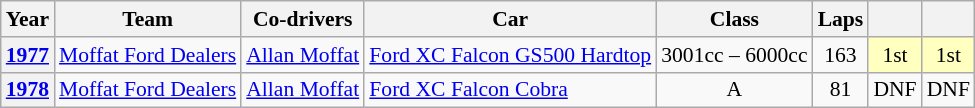<table class="wikitable" style="text-align:center; font-size:90%">
<tr>
<th>Year</th>
<th>Team</th>
<th>Co-drivers</th>
<th>Car</th>
<th>Class</th>
<th>Laps</th>
<th></th>
<th></th>
</tr>
<tr>
<th><a href='#'>1977</a></th>
<td align="left"> <a href='#'>Moffat Ford Dealers</a></td>
<td align="left"> <a href='#'>Allan Moffat</a></td>
<td align="left"><a href='#'>Ford XC Falcon GS500 Hardtop</a></td>
<td>3001cc – 6000cc</td>
<td>163</td>
<td style="background:#ffffbf;">1st</td>
<td style="background:#ffffbf;">1st</td>
</tr>
<tr>
<th><a href='#'>1978</a></th>
<td align="left"> <a href='#'>Moffat Ford Dealers</a></td>
<td align="left"> <a href='#'>Allan Moffat</a></td>
<td align="left"><a href='#'>Ford XC Falcon Cobra</a></td>
<td>A</td>
<td>81</td>
<td>DNF</td>
<td>DNF</td>
</tr>
</table>
